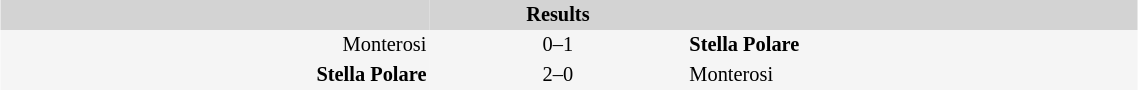<table align=center style="font-size: 85%; border-collapse:collapse" border=0 cellspacing=0 cellpadding=2 width=60%>
<tr bgcolor="D3D3D3">
<th align=right></th>
<th align=center>Results</th>
<th align=left></th>
<th align=center></th>
</tr>
<tr bgcolor=#F5F5F5>
<td align=right>Monterosi</td>
<td align=center>0–1</td>
<td><strong>Stella Polare</strong></td>
<td align=center></td>
</tr>
<tr bgcolor=#F5F5F5>
<td align=right><strong>Stella Polare</strong></td>
<td align=center>2–0</td>
<td>Monterosi</td>
<td align=center></td>
</tr>
</table>
